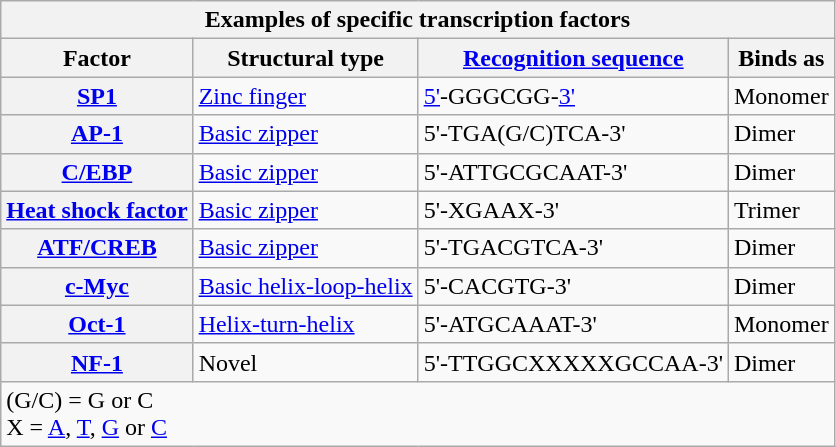<table class="wikitable">
<tr>
<th colspan=4>Examples of specific transcription factors</th>
</tr>
<tr>
<th>Factor</th>
<th>Structural type</th>
<th><a href='#'>Recognition sequence</a></th>
<th>Binds as</th>
</tr>
<tr>
<th><a href='#'>SP1</a></th>
<td><a href='#'>Zinc finger</a></td>
<td><a href='#'>5'</a>-GGGCGG-<a href='#'>3'</a></td>
<td>Monomer</td>
</tr>
<tr>
<th><a href='#'>AP-1</a></th>
<td><a href='#'>Basic zipper</a></td>
<td>5'-TGA(G/C)TCA-3'</td>
<td>Dimer</td>
</tr>
<tr>
<th><a href='#'>C/EBP</a></th>
<td><a href='#'>Basic zipper</a></td>
<td>5'-ATTGCGCAAT-3'</td>
<td>Dimer</td>
</tr>
<tr>
<th><a href='#'>Heat shock factor</a></th>
<td><a href='#'>Basic zipper</a></td>
<td>5'-XGAAX-3'</td>
<td>Trimer</td>
</tr>
<tr>
<th><a href='#'>ATF/CREB</a></th>
<td><a href='#'>Basic zipper</a></td>
<td>5'-TGACGTCA-3'</td>
<td>Dimer</td>
</tr>
<tr>
<th><a href='#'>c-Myc</a></th>
<td><a href='#'>Basic helix-loop-helix</a></td>
<td>5'-CACGTG-3'</td>
<td>Dimer</td>
</tr>
<tr>
<th><a href='#'>Oct-1</a></th>
<td><a href='#'>Helix-turn-helix</a></td>
<td>5'-ATGCAAAT-3'</td>
<td>Monomer</td>
</tr>
<tr>
<th><a href='#'>NF-1</a></th>
<td>Novel</td>
<td>5'-TTGGCXXXXXGCCAA-3'</td>
<td>Dimer</td>
</tr>
<tr>
<td colspan=4>(G/C) = G or C <br> X = <a href='#'>A</a>, <a href='#'>T</a>, <a href='#'>G</a> or <a href='#'>C</a></td>
</tr>
</table>
